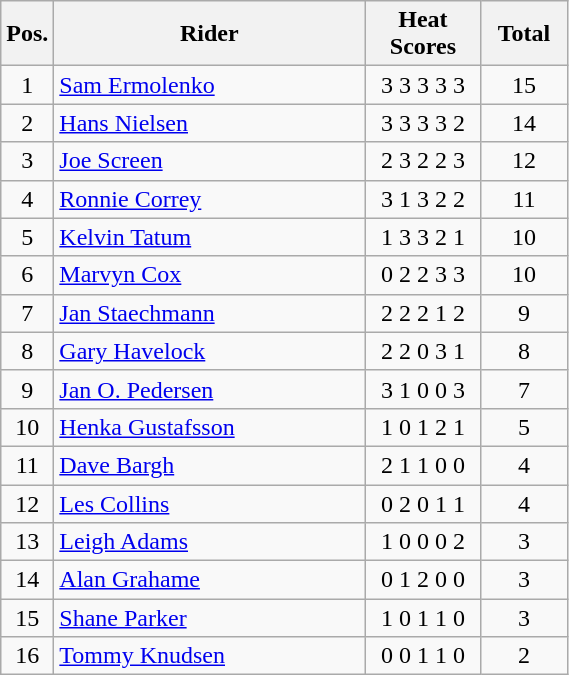<table class=wikitable>
<tr>
<th width=25px>Pos.</th>
<th width=200px>Rider</th>
<th width=70px>Heat Scores</th>
<th width=50px>Total</th>
</tr>
<tr align=center >
<td>1</td>
<td align=left> <a href='#'>Sam Ermolenko</a></td>
<td>3	3	3	3	3</td>
<td>15</td>
</tr>
<tr align=center>
<td>2</td>
<td align=left> <a href='#'>Hans Nielsen</a></td>
<td>3	3	3	3	2</td>
<td>14</td>
</tr>
<tr align=center>
<td>3</td>
<td align=left> <a href='#'>Joe Screen</a></td>
<td>2	3	2	2	3</td>
<td>12</td>
</tr>
<tr align=center>
<td>4</td>
<td align=left> <a href='#'>Ronnie Correy</a></td>
<td>3	1	3	2	2</td>
<td>11</td>
</tr>
<tr align=center>
<td>5</td>
<td align=left> <a href='#'>Kelvin Tatum</a></td>
<td>1	3	3	2	1</td>
<td>10</td>
</tr>
<tr align=center>
<td>6</td>
<td align=left> <a href='#'>Marvyn Cox</a></td>
<td>0	2	2	3	3</td>
<td>10</td>
</tr>
<tr align=center>
<td>7</td>
<td align=left> <a href='#'>Jan Staechmann</a></td>
<td>2	2	2	1	2</td>
<td>9</td>
</tr>
<tr align=center>
<td>8</td>
<td align=left> <a href='#'>Gary Havelock</a></td>
<td>2	2	0	3	1</td>
<td>8</td>
</tr>
<tr align=center>
<td>9</td>
<td align=left> <a href='#'>Jan O. Pedersen</a></td>
<td>3	1	0	0	3</td>
<td>7</td>
</tr>
<tr align=center>
<td>10</td>
<td align=left> <a href='#'>Henka Gustafsson</a></td>
<td>1	0	1	2	1</td>
<td>5</td>
</tr>
<tr align=center>
<td>11</td>
<td align=left> <a href='#'>Dave Bargh</a></td>
<td>2	1	1	0	0</td>
<td>4</td>
</tr>
<tr align=center>
<td>12</td>
<td align=left> <a href='#'>Les Collins</a></td>
<td>0	2	0	1	1</td>
<td>4</td>
</tr>
<tr align=center>
<td>13</td>
<td align=left> <a href='#'>Leigh Adams</a></td>
<td>1	0	0	0	2</td>
<td>3</td>
</tr>
<tr align=center>
<td>14</td>
<td align=left> <a href='#'>Alan Grahame</a></td>
<td>0	1	2	0	0</td>
<td>3</td>
</tr>
<tr align=center>
<td>15</td>
<td align=left> <a href='#'>Shane Parker</a></td>
<td>1	0	1	1	0</td>
<td>3</td>
</tr>
<tr align=center>
<td>16</td>
<td align=left> <a href='#'>Tommy Knudsen</a></td>
<td>0	0	1	1	0</td>
<td>2</td>
</tr>
</table>
